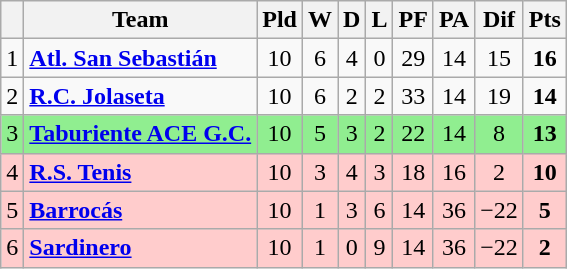<table class="wikitable sortable" style="text-align: center;">
<tr>
<th align="center"></th>
<th align="center">Team</th>
<th align="center">Pld</th>
<th align="center">W</th>
<th align="center">D</th>
<th align="center">L</th>
<th align="center">PF</th>
<th align="center">PA</th>
<th align="center">Dif</th>
<th align="center">Pts</th>
</tr>
<tr>
<td>1</td>
<td align="left"><strong><a href='#'>Atl. San Sebastián</a></strong></td>
<td>10</td>
<td>6</td>
<td>4</td>
<td>0</td>
<td>29</td>
<td>14</td>
<td>15</td>
<td><strong>16</strong></td>
</tr>
<tr>
<td>2</td>
<td align="left"><strong><a href='#'>R.C. Jolaseta</a></strong></td>
<td>10</td>
<td>6</td>
<td>2</td>
<td>2</td>
<td>33</td>
<td>14</td>
<td>19</td>
<td><strong>14</strong></td>
</tr>
<tr style="background:#90EE90;">
<td>3</td>
<td align="left"><strong><a href='#'>Taburiente ACE G.C.</a></strong></td>
<td>10</td>
<td>5</td>
<td>3</td>
<td>2</td>
<td>22</td>
<td>14</td>
<td>8</td>
<td><strong>13</strong></td>
</tr>
<tr style="background:#FFCCCC;">
<td>4</td>
<td align="left"><strong><a href='#'>R.S. Tenis</a></strong></td>
<td>10</td>
<td>3</td>
<td>4</td>
<td>3</td>
<td>18</td>
<td>16</td>
<td>2</td>
<td><strong>10</strong></td>
</tr>
<tr style="background:#FFCCCC;">
<td>5</td>
<td align="left"><strong><a href='#'>Barrocás</a></strong></td>
<td>10</td>
<td>1</td>
<td>3</td>
<td>6</td>
<td>14</td>
<td>36</td>
<td>−22</td>
<td><strong>5</strong></td>
</tr>
<tr style="background:#FFCCCC;">
<td>6</td>
<td align="left"><strong><a href='#'>Sardinero</a></strong></td>
<td>10</td>
<td>1</td>
<td>0</td>
<td>9</td>
<td>14</td>
<td>36</td>
<td>−22</td>
<td><strong>2</strong></td>
</tr>
</table>
